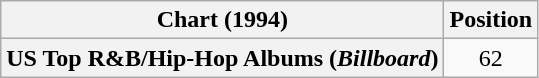<table class="wikitable plainrowheaders" style="text-align:center">
<tr>
<th scope="col">Chart (1994)</th>
<th scope="col">Position</th>
</tr>
<tr>
<th scope="row">US Top R&B/Hip-Hop Albums (<em>Billboard</em>)</th>
<td>62</td>
</tr>
</table>
